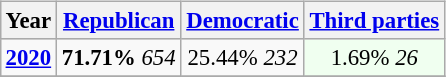<table class="wikitable" style="float:right; font-size:95%;">
<tr bgcolor=lightgrey>
<th>Year</th>
<th><a href='#'>Republican</a></th>
<th><a href='#'>Democratic</a></th>
<th><a href='#'>Third parties</a></th>
</tr>
<tr>
<td style="text-align:center;" ><strong><a href='#'>2020</a></strong></td>
<td style="text-align:center;" ><strong>71.71%</strong> <em>654</em></td>
<td style="text-align:center;" >25.44% <em>232</em></td>
<td style="text-align:center; background:honeyDew;">1.69% <em>26</em></td>
</tr>
<tr>
</tr>
</table>
